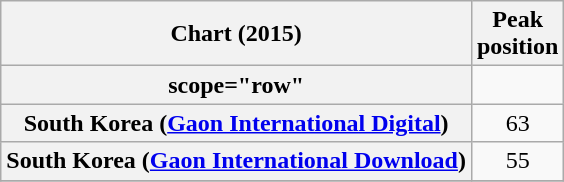<table class="wikitable sortable plainrowheaders" style="text-align:center;">
<tr>
<th scope="col">Chart (2015)</th>
<th scope="col">Peak<br>position</th>
</tr>
<tr>
<th>scope="row"</th>
</tr>
<tr>
<th scope="row">South Korea (<a href='#'>Gaon International Digital</a>)</th>
<td>63</td>
</tr>
<tr>
<th scope="row">South Korea (<a href='#'>Gaon International Download</a>)</th>
<td>55</td>
</tr>
<tr>
</tr>
</table>
